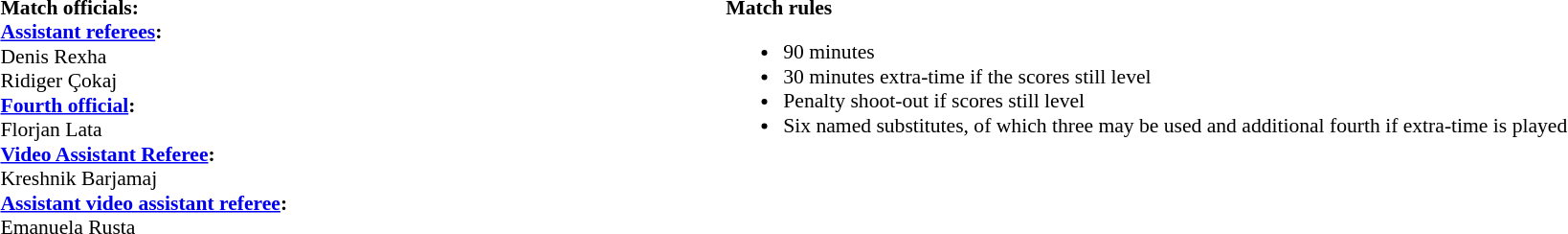<table style="width:100%;font-size:90%">
<tr>
<td><br><strong>Match officials:</strong>
<br><strong><a href='#'>Assistant referees</a>:</strong>
<br>Denis Rexha
<br>Ridiger Çokaj
<br><strong><a href='#'>Fourth official</a>:</strong>
<br>Florjan Lata
<br><strong><a href='#'>Video Assistant Referee</a>:</strong>
<br>Kreshnik Barjamaj
<br><strong><a href='#'>Assistant video assistant referee</a>:</strong>
<br>Emanuela Rusta</td>
<td style="width:60%; vertical-align:top;"><br><strong>Match rules</strong><ul><li>90 minutes</li><li>30 minutes extra-time if the scores still level</li><li>Penalty shoot-out if scores still level</li><li>Six named substitutes, of which three may be used and additional fourth if extra-time is played</li></ul></td>
</tr>
</table>
